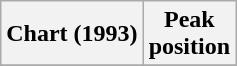<table class="wikitable plainrowheaders" style="text-align:center">
<tr>
<th scope="col">Chart (1993)</th>
<th scope="col">Peak<br>position</th>
</tr>
<tr>
</tr>
</table>
